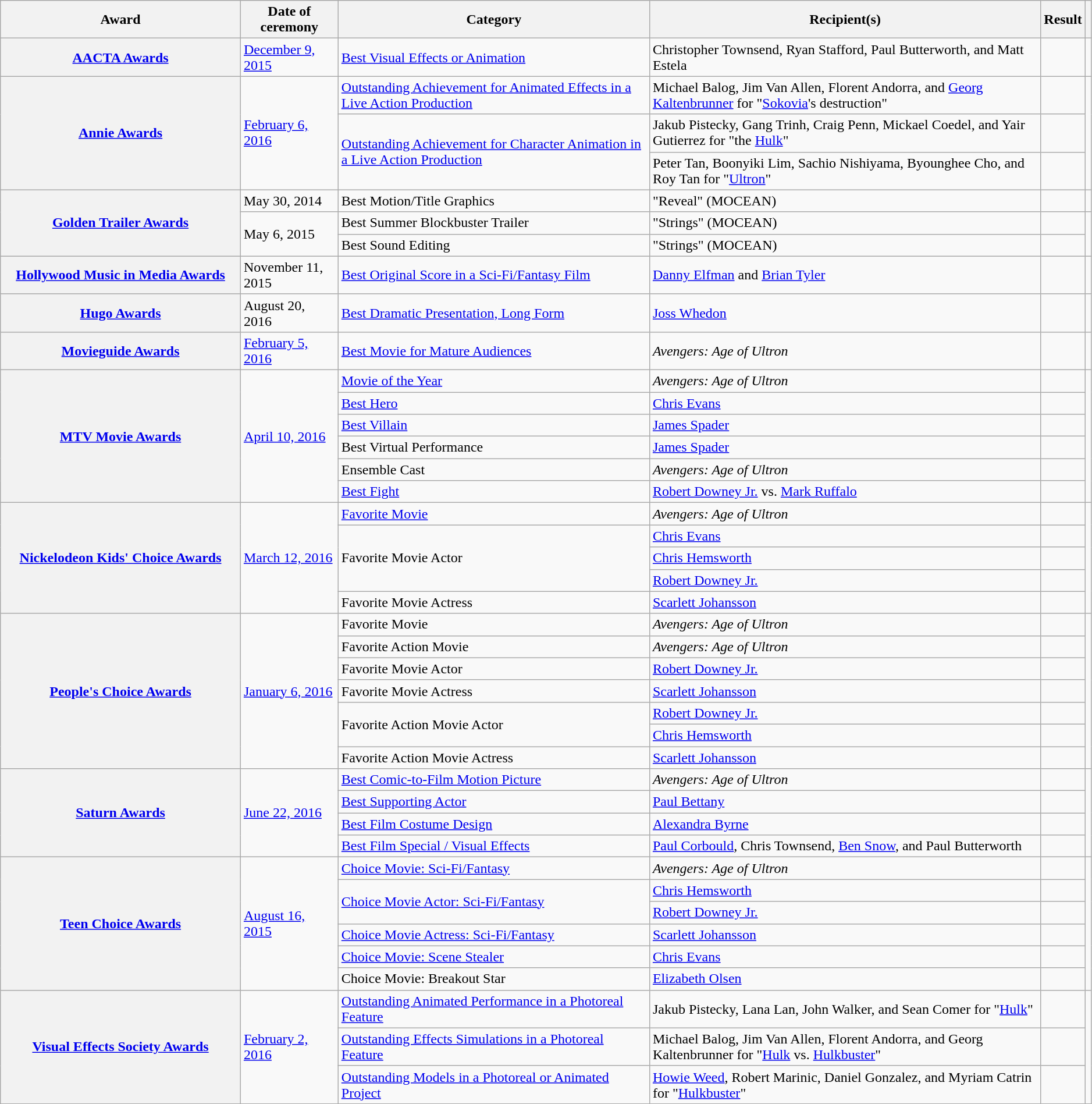<table class="wikitable sortable plainrowheaders" style="width: 99%">
<tr>
<th scope="col" style="width:22%;">Award</th>
<th scope="col">Date of ceremony</th>
<th scope="col">Category</th>
<th scope="col">Recipient(s)</th>
<th scope="col">Result</th>
<th scope="col" class="unsortable"></th>
</tr>
<tr>
<th scope="row" style="text-align:center;"><a href='#'>AACTA Awards</a></th>
<td><a href='#'>December 9, 2015</a></td>
<td><a href='#'>Best Visual Effects or Animation</a></td>
<td data-sort-value="Townsend, Christopher; Stafford, Ryan; Butterworth, Paul; and Estela, Matt">Christopher Townsend, Ryan Stafford, Paul Butterworth, and Matt Estela</td>
<td></td>
<td style="text-align:center;"><br></td>
</tr>
<tr>
<th rowspan="3" scope="rowgroup" style="text-align:center;"><a href='#'>Annie Awards</a></th>
<td rowspan="3"><a href='#'>February 6, 2016</a></td>
<td><a href='#'>Outstanding Achievement for Animated Effects in a Live Action Production</a></td>
<td data-sort-value="Balog, Michael; Van Allen, Jim; Andorra, Florent; and Kaltenbrunner, Georg">Michael Balog, Jim Van Allen, Florent Andorra, and <a href='#'>Georg Kaltenbrunner</a> for "<a href='#'>Sokovia</a>'s destruction"</td>
<td></td>
<td rowspan="3" style="text-align:center;"></td>
</tr>
<tr>
<td rowspan="2"><a href='#'>Outstanding Achievement for Character Animation in a Live Action Production</a></td>
<td data-sort-value="Pistecky, Jakub; Trinh, Gang; Penn, Craig; Coedel, Mickael; and Gutierrez, Yair">Jakub Pistecky, Gang Trinh, Craig Penn, Mickael Coedel, and Yair Gutierrez for "the <a href='#'>Hulk</a>"</td>
<td></td>
</tr>
<tr>
<td data-sort-value="Tan, Peter; Lim, Boonyiki; Nishiyama, Sachio; Cho, Byounghee; and Tan, Roy">Peter Tan, Boonyiki Lim, Sachio Nishiyama, Byounghee Cho, and Roy Tan for "<a href='#'>Ultron</a>"</td>
<td></td>
</tr>
<tr>
<th rowspan="3" scope="rowgroup" style="text-align:center;"><a href='#'>Golden Trailer Awards</a></th>
<td>May 30, 2014</td>
<td>Best Motion/Title Graphics</td>
<td data-sort-value="Reveal">"Reveal" (MOCEAN)</td>
<td></td>
<td style="text-align:center;"><br></td>
</tr>
<tr>
<td rowspan="2">May 6, 2015</td>
<td>Best Summer Blockbuster Trailer</td>
<td data-sort-value="Strings">"Strings" (MOCEAN)</td>
<td></td>
<td rowspan="2" style="text-align:center;"><br></td>
</tr>
<tr>
<td>Best Sound Editing</td>
<td data-sort-value="Strings">"Strings" (MOCEAN)</td>
<td></td>
</tr>
<tr>
<th scope="row" style="text-align:center;"><a href='#'>Hollywood Music in Media Awards</a></th>
<td>November 11, 2015</td>
<td><a href='#'>Best Original Score in a Sci-Fi/Fantasy Film</a></td>
<td data-sort-value="Elfman, Danny and Tyler, Brian"><a href='#'>Danny Elfman</a> and <a href='#'>Brian Tyler</a></td>
<td></td>
<td style="text-align:center;"><br></td>
</tr>
<tr>
<th scope="row" style="text-align:center;"><a href='#'>Hugo Awards</a></th>
<td>August 20, 2016</td>
<td><a href='#'>Best Dramatic Presentation, Long Form</a></td>
<td data-sort-value="Whedon, Joss"><a href='#'>Joss Whedon</a></td>
<td></td>
<td style="text-align:center;"></td>
</tr>
<tr>
<th scope="row" style="text-align:center;"><a href='#'>Movieguide Awards</a></th>
<td><a href='#'>February 5, 2016</a></td>
<td><a href='#'>Best Movie for Mature Audiences</a></td>
<td><em>Avengers: Age of Ultron</em></td>
<td></td>
<td style="text-align:center;"><br></td>
</tr>
<tr>
<th scope="rowgroup" rowspan="6" style="text-align:center;"><a href='#'>MTV Movie Awards</a></th>
<td rowspan="6"><a href='#'>April 10, 2016</a></td>
<td><a href='#'>Movie of the Year</a></td>
<td><em>Avengers: Age of Ultron</em></td>
<td></td>
<td style="text-align:center;" rowspan="6"></td>
</tr>
<tr>
<td><a href='#'>Best Hero</a></td>
<td data-sort-value="Evans, Chris"><a href='#'>Chris Evans</a></td>
<td></td>
</tr>
<tr>
<td><a href='#'>Best Villain</a></td>
<td data-sort-value="Spader, James"><a href='#'>James Spader</a></td>
<td></td>
</tr>
<tr>
<td>Best Virtual Performance</td>
<td data-sort-value="Spader, James"><a href='#'>James Spader</a></td>
<td></td>
</tr>
<tr>
<td>Ensemble Cast</td>
<td><em>Avengers: Age of Ultron</em></td>
<td></td>
</tr>
<tr>
<td><a href='#'>Best Fight</a></td>
<td data-sort-value="Downey, Robert Jr."><a href='#'>Robert Downey Jr.</a> vs. <a href='#'>Mark Ruffalo</a></td>
<td></td>
</tr>
<tr>
<th scope="rowgroup" rowspan="5" style="text-align:center;"><a href='#'>Nickelodeon Kids' Choice Awards</a></th>
<td rowspan="5"><a href='#'>March 12, 2016</a></td>
<td><a href='#'>Favorite Movie</a></td>
<td><em>Avengers: Age of Ultron</em></td>
<td></td>
<td style="text-align:center;" rowspan="5"></td>
</tr>
<tr>
<td rowspan="3">Favorite Movie Actor</td>
<td data-sort-value="Evans, Chris"><a href='#'>Chris Evans</a></td>
<td></td>
</tr>
<tr>
<td data-sort-value="Hemsworth, Chris"><a href='#'>Chris Hemsworth</a></td>
<td></td>
</tr>
<tr>
<td data-sort-value="Downey, Robert Jr."><a href='#'>Robert Downey Jr.</a></td>
<td></td>
</tr>
<tr>
<td>Favorite Movie Actress</td>
<td data-sort-value="Johansson, Scarlett"><a href='#'>Scarlett Johansson</a></td>
<td></td>
</tr>
<tr>
<th scope="rowgroup" rowspan="7" style="text-align:center;"><a href='#'>People's Choice Awards</a></th>
<td rowspan="7"><a href='#'>January 6, 2016</a></td>
<td>Favorite Movie</td>
<td><em>Avengers: Age of Ultron</em></td>
<td></td>
<td style="text-align:center;" rowspan="7"></td>
</tr>
<tr>
<td>Favorite Action Movie</td>
<td><em>Avengers: Age of Ultron</em></td>
<td></td>
</tr>
<tr>
<td>Favorite Movie Actor</td>
<td data-sort-value="Downey, Robert Jr."><a href='#'>Robert Downey Jr.</a></td>
<td></td>
</tr>
<tr>
<td>Favorite Movie Actress</td>
<td data-sort-value="Johansson, Scarlett"><a href='#'>Scarlett Johansson</a></td>
<td></td>
</tr>
<tr>
<td rowspan="2">Favorite Action Movie Actor</td>
<td data-sort-value="Downey, Robert Jr."><a href='#'>Robert Downey Jr.</a></td>
<td></td>
</tr>
<tr>
<td data-sort-value="Hemsworth, Chris"><a href='#'>Chris Hemsworth</a></td>
<td></td>
</tr>
<tr>
<td>Favorite Action Movie Actress</td>
<td data-sort-value="Johansson, Scarlett"><a href='#'>Scarlett Johansson</a></td>
<td></td>
</tr>
<tr>
<th scope="rowgroup" rowspan="4" style="text-align:center;"><a href='#'>Saturn Awards</a></th>
<td rowspan="4"><a href='#'>June 22, 2016</a></td>
<td><a href='#'>Best Comic-to-Film Motion Picture</a></td>
<td><em>Avengers: Age of Ultron</em></td>
<td></td>
<td style="text-align:center;" rowspan="4"><br></td>
</tr>
<tr>
<td><a href='#'>Best Supporting Actor</a></td>
<td data-sort-value="Bettany, Paul"><a href='#'>Paul Bettany</a></td>
<td></td>
</tr>
<tr>
<td><a href='#'>Best Film Costume Design</a></td>
<td data-sort-value="Byrne, Alexandra"><a href='#'>Alexandra Byrne</a></td>
<td></td>
</tr>
<tr>
<td><a href='#'>Best Film Special / Visual Effects</a></td>
<td data-sort-value="Corbould, Paul; Townsend, Chris; Snow, Ben; and Butterworth, Paul"><a href='#'>Paul Corbould</a>, Chris Townsend, <a href='#'>Ben Snow</a>, and Paul Butterworth</td>
<td></td>
</tr>
<tr>
<th scope="rowgroup" rowspan="6" style="text-align:center;"><a href='#'>Teen Choice Awards</a></th>
<td rowspan="6"><a href='#'>August 16, 2015</a></td>
<td><a href='#'>Choice Movie: Sci-Fi/Fantasy</a></td>
<td><em>Avengers: Age of Ultron</em></td>
<td></td>
<td style="text-align:center;" rowspan="6"></td>
</tr>
<tr>
<td rowspan="2"><a href='#'>Choice Movie Actor: Sci-Fi/Fantasy</a></td>
<td data-sort-value="Hemsworth, Chris"><a href='#'>Chris Hemsworth</a></td>
<td></td>
</tr>
<tr>
<td data-sort-value="Downey, Robert Jr."><a href='#'>Robert Downey Jr.</a></td>
<td></td>
</tr>
<tr>
<td><a href='#'>Choice Movie Actress: Sci-Fi/Fantasy</a></td>
<td data-sort-value="Johansson, Scarlett"><a href='#'>Scarlett Johansson</a></td>
<td></td>
</tr>
<tr>
<td><a href='#'>Choice Movie: Scene Stealer</a></td>
<td data-sort-value="Evans, Chris"><a href='#'>Chris Evans</a></td>
<td></td>
</tr>
<tr>
<td>Choice Movie: Breakout Star</td>
<td data-sort-value="Olsen, Elizabeth"><a href='#'>Elizabeth Olsen</a></td>
<td></td>
</tr>
<tr>
<th rowspan="3" scope="rowgroup" style="text-align:center;"><a href='#'>Visual Effects Society Awards</a></th>
<td rowspan="3"><a href='#'>February 2, 2016</a></td>
<td><a href='#'>Outstanding Animated Performance in a Photoreal Feature</a></td>
<td data-sort-value="Pistecky, Jakub; Lan, Lana; Walker, John; and Comer, Sean">Jakub Pistecky, Lana Lan, John Walker, and Sean Comer for "<a href='#'>Hulk</a>"</td>
<td></td>
<td rowspan="3" style="text-align:center;"></td>
</tr>
<tr>
<td data-sort-value="Balog"><a href='#'>Outstanding Effects Simulations in a Photoreal Feature</a></td>
<td data-sort-value="Balog, Michael; Van Allen, Jim; Andorra, Florent; and Kaltenbrunner, Georg">Michael Balog, Jim Van Allen, Florent Andorra, and Georg Kaltenbrunner for "<a href='#'>Hulk</a> vs. <a href='#'>Hulkbuster</a>"</td>
<td></td>
</tr>
<tr>
<td><a href='#'>Outstanding Models in a Photoreal or Animated Project</a></td>
<td data-sort-value="Weed, Howie; Marinic, Robert; Gonzalez, Daniel; and Catrin, Myriam"><a href='#'>Howie Weed</a>, Robert Marinic, Daniel Gonzalez, and Myriam Catrin for "<a href='#'>Hulkbuster</a>"</td>
<td></td>
</tr>
</table>
